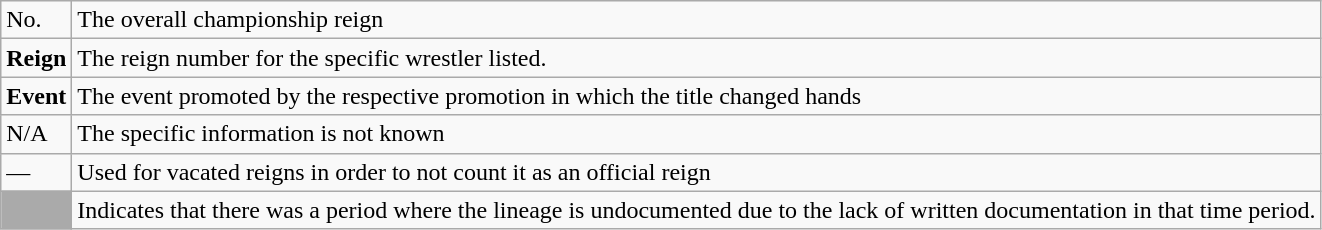<table class="wikitable">
<tr>
<td>No.</td>
<td>The overall championship reign</td>
</tr>
<tr>
<td><strong>Reign</strong></td>
<td>The reign number for the specific wrestler listed.</td>
</tr>
<tr>
<td><strong>Event</strong></td>
<td>The event promoted by the respective promotion in which the title changed hands</td>
</tr>
<tr>
<td>N/A</td>
<td>The specific information is not known</td>
</tr>
<tr>
<td>—</td>
<td>Used for vacated reigns in order to not count it as an official reign</td>
</tr>
<tr>
<td style="background: #aaaaaa;"> </td>
<td>Indicates that there was a period where the lineage is undocumented due to the lack of written documentation in that time period.</td>
</tr>
</table>
